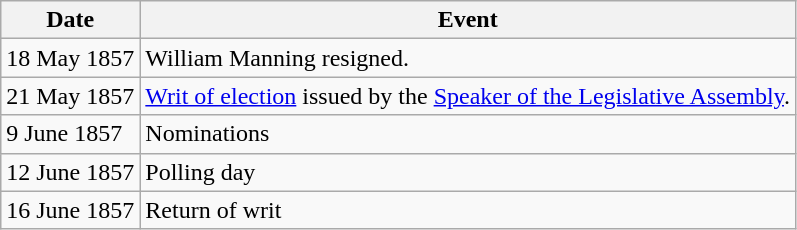<table class="wikitable">
<tr>
<th>Date</th>
<th>Event</th>
</tr>
<tr>
<td>18 May 1857</td>
<td>William Manning resigned.</td>
</tr>
<tr>
<td>21 May 1857</td>
<td><a href='#'>Writ of election</a> issued by the <a href='#'>Speaker of the Legislative Assembly</a>.</td>
</tr>
<tr>
<td>9 June 1857</td>
<td>Nominations</td>
</tr>
<tr>
<td>12 June 1857</td>
<td>Polling day</td>
</tr>
<tr>
<td>16 June 1857</td>
<td>Return of writ</td>
</tr>
</table>
